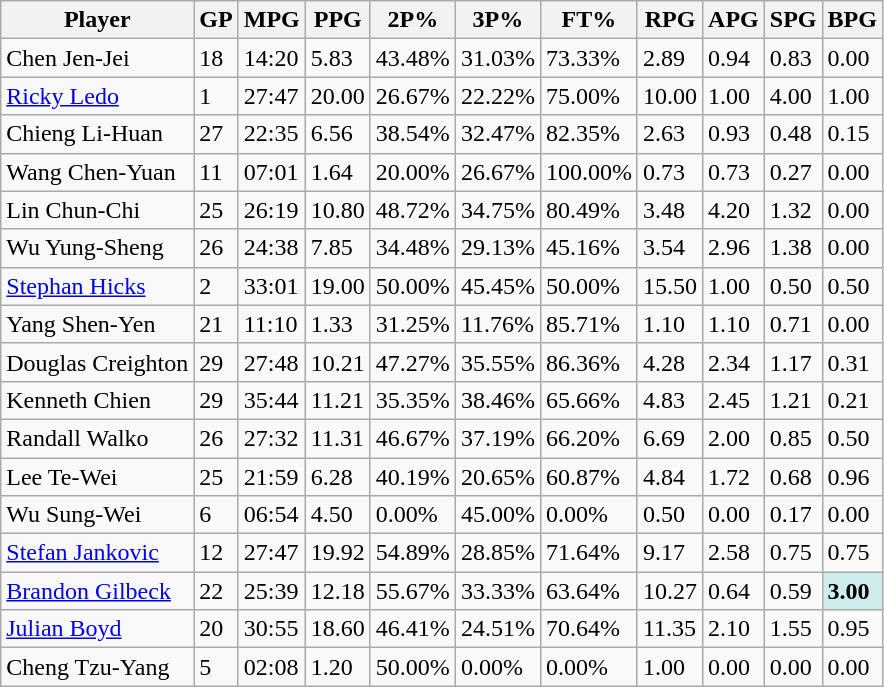<table class="wikitable">
<tr>
<th>Player</th>
<th>GP</th>
<th>MPG</th>
<th>PPG</th>
<th>2P%</th>
<th>3P%</th>
<th>FT%</th>
<th>RPG</th>
<th>APG</th>
<th>SPG</th>
<th>BPG</th>
</tr>
<tr>
<td>Chen Jen-Jei</td>
<td>18</td>
<td>14:20</td>
<td>5.83</td>
<td>43.48%</td>
<td>31.03%</td>
<td>73.33%</td>
<td>2.89</td>
<td>0.94</td>
<td>0.83</td>
<td>0.00</td>
</tr>
<tr>
<td><a href='#'>Ricky Ledo</a></td>
<td>1</td>
<td>27:47</td>
<td>20.00</td>
<td>26.67%</td>
<td>22.22%</td>
<td>75.00%</td>
<td>10.00</td>
<td>1.00</td>
<td>4.00</td>
<td>1.00</td>
</tr>
<tr>
<td>Chieng Li-Huan</td>
<td>27</td>
<td>22:35</td>
<td>6.56</td>
<td>38.54%</td>
<td>32.47%</td>
<td>82.35%</td>
<td>2.63</td>
<td>0.93</td>
<td>0.48</td>
<td>0.15</td>
</tr>
<tr>
<td>Wang Chen-Yuan</td>
<td>11</td>
<td>07:01</td>
<td>1.64</td>
<td>20.00%</td>
<td>26.67%</td>
<td>100.00%</td>
<td>0.73</td>
<td>0.73</td>
<td>0.27</td>
<td>0.00</td>
</tr>
<tr>
<td>Lin Chun-Chi</td>
<td>25</td>
<td>26:19</td>
<td>10.80</td>
<td>48.72%</td>
<td>34.75%</td>
<td>80.49%</td>
<td>3.48</td>
<td>4.20</td>
<td>1.32</td>
<td>0.00</td>
</tr>
<tr>
<td>Wu Yung-Sheng</td>
<td>26</td>
<td>24:38</td>
<td>7.85</td>
<td>34.48%</td>
<td>29.13%</td>
<td>45.16%</td>
<td>3.54</td>
<td>2.96</td>
<td>1.38</td>
<td>0.00</td>
</tr>
<tr>
<td><a href='#'>Stephan Hicks</a></td>
<td>2</td>
<td>33:01</td>
<td>19.00</td>
<td>50.00%</td>
<td>45.45%</td>
<td>50.00%</td>
<td>15.50</td>
<td>1.00</td>
<td>0.50</td>
<td>0.50</td>
</tr>
<tr>
<td>Yang Shen-Yen</td>
<td>21</td>
<td>11:10</td>
<td>1.33</td>
<td>31.25%</td>
<td>11.76%</td>
<td>85.71%</td>
<td>1.10</td>
<td>1.10</td>
<td>0.71</td>
<td>0.00</td>
</tr>
<tr>
<td>Douglas Creighton</td>
<td>29</td>
<td>27:48</td>
<td>10.21</td>
<td>47.27%</td>
<td>35.55%</td>
<td>86.36%</td>
<td>4.28</td>
<td>2.34</td>
<td>1.17</td>
<td>0.31</td>
</tr>
<tr>
<td>Kenneth Chien</td>
<td>29</td>
<td>35:44</td>
<td>11.21</td>
<td>35.35%</td>
<td>38.46%</td>
<td>65.66%</td>
<td>4.83</td>
<td>2.45</td>
<td>1.21</td>
<td>0.21</td>
</tr>
<tr>
<td>Randall Walko</td>
<td>26</td>
<td>27:32</td>
<td>11.31</td>
<td>46.67%</td>
<td>37.19%</td>
<td>66.20%</td>
<td>6.69</td>
<td>2.00</td>
<td>0.85</td>
<td>0.50</td>
</tr>
<tr>
<td>Lee Te-Wei</td>
<td>25</td>
<td>21:59</td>
<td>6.28</td>
<td>40.19%</td>
<td>20.65%</td>
<td>60.87%</td>
<td>4.84</td>
<td>1.72</td>
<td>0.68</td>
<td>0.96</td>
</tr>
<tr>
<td>Wu Sung-Wei</td>
<td>6</td>
<td>06:54</td>
<td>4.50</td>
<td>0.00%</td>
<td>45.00%</td>
<td>0.00%</td>
<td>0.50</td>
<td>0.00</td>
<td>0.17</td>
<td>0.00</td>
</tr>
<tr>
<td><a href='#'>Stefan Jankovic</a></td>
<td>12</td>
<td>27:47</td>
<td>19.92</td>
<td>54.89%</td>
<td>28.85%</td>
<td>71.64%</td>
<td>9.17</td>
<td>2.58</td>
<td>0.75</td>
<td>0.75</td>
</tr>
<tr>
<td><a href='#'>Brandon Gilbeck</a></td>
<td>22</td>
<td>25:39</td>
<td>12.18</td>
<td>55.67%</td>
<td>33.33%</td>
<td>63.64%</td>
<td>10.27</td>
<td>0.64</td>
<td>0.59</td>
<td style="background-color:#CFECEC"><strong>3.00</strong></td>
</tr>
<tr>
<td><a href='#'>Julian Boyd</a></td>
<td>20</td>
<td>30:55</td>
<td>18.60</td>
<td>46.41%</td>
<td>24.51%</td>
<td>70.64%</td>
<td>11.35</td>
<td>2.10</td>
<td>1.55</td>
<td>0.95</td>
</tr>
<tr>
<td>Cheng Tzu-Yang</td>
<td>5</td>
<td>02:08</td>
<td>1.20</td>
<td>50.00%</td>
<td>0.00%</td>
<td>0.00%</td>
<td>1.00</td>
<td>0.00</td>
<td>0.00</td>
<td>0.00</td>
</tr>
</table>
